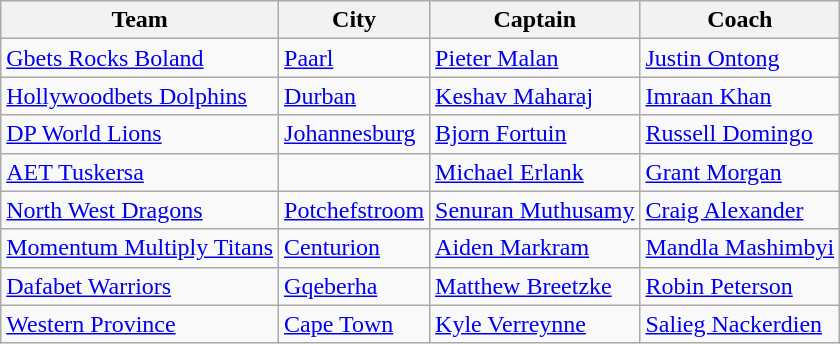<table class="wikitable sortable">
<tr>
<th>Team</th>
<th>City</th>
<th>Captain</th>
<th>Coach</th>
</tr>
<tr>
<td><a href='#'>Gbets Rocks Boland</a></td>
<td><a href='#'>Paarl</a></td>
<td><a href='#'>Pieter Malan</a></td>
<td><a href='#'>Justin Ontong</a></td>
</tr>
<tr>
<td><a href='#'>Hollywoodbets Dolphins</a></td>
<td><a href='#'>Durban</a></td>
<td><a href='#'>Keshav Maharaj</a></td>
<td><a href='#'>Imraan Khan</a></td>
</tr>
<tr>
<td><a href='#'>DP World Lions</a></td>
<td><a href='#'>Johannesburg</a></td>
<td><a href='#'>Bjorn Fortuin</a></td>
<td><a href='#'>Russell Domingo</a></td>
</tr>
<tr>
<td><a href='#'>AET Tuskersa</a></td>
<td></td>
<td><a href='#'>Michael Erlank</a></td>
<td><a href='#'>Grant Morgan</a></td>
</tr>
<tr>
<td><a href='#'>North West Dragons</a></td>
<td><a href='#'>Potchefstroom</a></td>
<td><a href='#'>Senuran Muthusamy</a></td>
<td><a href='#'>Craig Alexander</a></td>
</tr>
<tr>
<td><a href='#'>Momentum Multiply Titans</a></td>
<td><a href='#'>Centurion</a></td>
<td><a href='#'>Aiden Markram</a></td>
<td><a href='#'>Mandla Mashimbyi</a></td>
</tr>
<tr>
<td><a href='#'>Dafabet Warriors</a></td>
<td><a href='#'>Gqeberha</a></td>
<td><a href='#'>Matthew Breetzke</a></td>
<td> <a href='#'>Robin Peterson</a></td>
</tr>
<tr>
<td><a href='#'>Western Province</a></td>
<td><a href='#'>Cape Town</a></td>
<td><a href='#'>Kyle Verreynne</a></td>
<td><a href='#'>Salieg Nackerdien</a></td>
</tr>
</table>
